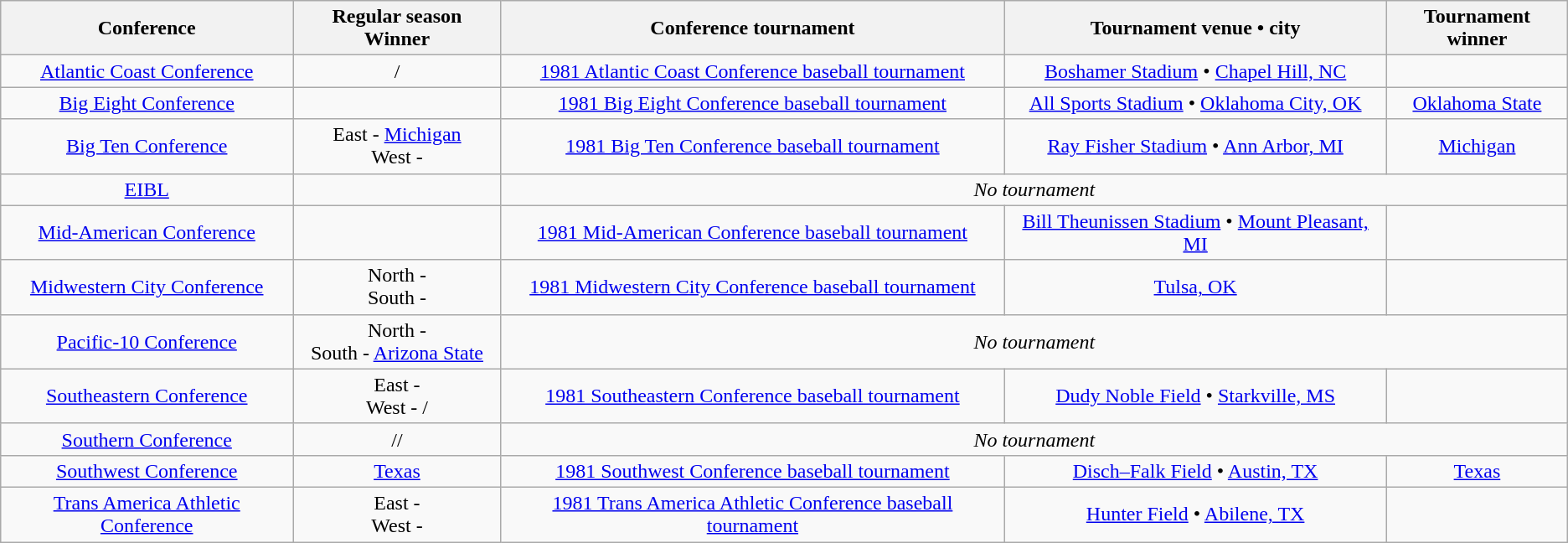<table class="wikitable" style="text-align:center;">
<tr>
<th>Conference</th>
<th>Regular season Winner</th>
<th>Conference tournament</th>
<th>Tournament venue • city</th>
<th>Tournament winner</th>
</tr>
<tr>
<td><a href='#'>Atlantic Coast Conference</a></td>
<td>/</td>
<td><a href='#'>1981 Atlantic Coast Conference baseball tournament</a></td>
<td><a href='#'>Boshamer Stadium</a> • <a href='#'>Chapel Hill, NC</a></td>
<td></td>
</tr>
<tr>
<td><a href='#'>Big Eight Conference</a></td>
<td></td>
<td><a href='#'>1981 Big Eight Conference baseball tournament</a></td>
<td><a href='#'>All Sports Stadium</a> • <a href='#'>Oklahoma City, OK</a></td>
<td><a href='#'>Oklahoma State</a></td>
</tr>
<tr>
<td><a href='#'>Big Ten Conference</a></td>
<td>East - <a href='#'>Michigan</a><br>West - </td>
<td><a href='#'>1981 Big Ten Conference baseball tournament</a></td>
<td><a href='#'>Ray Fisher Stadium</a> • <a href='#'>Ann Arbor, MI</a></td>
<td><a href='#'>Michigan</a></td>
</tr>
<tr>
<td><a href='#'>EIBL</a></td>
<td></td>
<td colspan=3><em>No tournament</em></td>
</tr>
<tr>
<td><a href='#'>Mid-American Conference</a></td>
<td></td>
<td><a href='#'>1981 Mid-American Conference baseball tournament</a></td>
<td><a href='#'>Bill Theunissen Stadium</a> • <a href='#'>Mount Pleasant, MI</a></td>
<td></td>
</tr>
<tr>
<td><a href='#'>Midwestern City Conference</a></td>
<td>North - <br>South - </td>
<td><a href='#'>1981 Midwestern City Conference baseball tournament</a></td>
<td><a href='#'>Tulsa, OK</a></td>
<td></td>
</tr>
<tr>
<td><a href='#'>Pacific-10 Conference</a></td>
<td>North - <br>South - <a href='#'>Arizona State</a></td>
<td colspan=3><em>No tournament</em></td>
</tr>
<tr>
<td><a href='#'>Southeastern Conference</a></td>
<td>East - <br>West - /</td>
<td><a href='#'>1981 Southeastern Conference baseball tournament</a></td>
<td><a href='#'>Dudy Noble Field</a> • <a href='#'>Starkville, MS</a></td>
<td></td>
</tr>
<tr>
<td><a href='#'>Southern Conference</a></td>
<td>//</td>
<td colspan=3><em>No tournament</em></td>
</tr>
<tr>
<td><a href='#'>Southwest Conference</a></td>
<td><a href='#'>Texas</a></td>
<td><a href='#'>1981 Southwest Conference baseball tournament</a></td>
<td><a href='#'>Disch–Falk Field</a> • <a href='#'>Austin, TX</a></td>
<td><a href='#'>Texas</a></td>
</tr>
<tr>
<td><a href='#'>Trans America Athletic Conference</a></td>
<td>East - <br>West - </td>
<td><a href='#'>1981 Trans America Athletic Conference baseball tournament</a></td>
<td><a href='#'>Hunter Field</a> • <a href='#'>Abilene, TX</a></td>
<td></td>
</tr>
</table>
